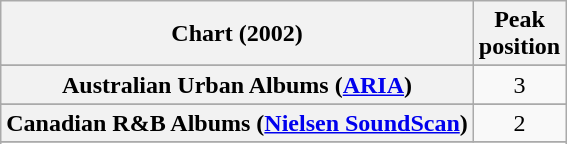<table class="wikitable plainrowheaders sortable">
<tr>
<th>Chart (2002)</th>
<th>Peak<br>position</th>
</tr>
<tr>
</tr>
<tr>
<th scope="row">Australian Urban Albums (<a href='#'>ARIA</a>)</th>
<td align="center">3</td>
</tr>
<tr>
</tr>
<tr>
</tr>
<tr>
</tr>
<tr>
<th scope="row">Canadian R&B Albums (<a href='#'>Nielsen SoundScan</a>)</th>
<td style="text-align:center;">2</td>
</tr>
<tr>
</tr>
<tr>
</tr>
<tr>
</tr>
<tr>
</tr>
<tr>
</tr>
<tr>
</tr>
<tr>
</tr>
<tr>
</tr>
<tr>
</tr>
<tr>
</tr>
<tr>
</tr>
<tr>
</tr>
<tr>
</tr>
<tr>
</tr>
<tr>
</tr>
</table>
